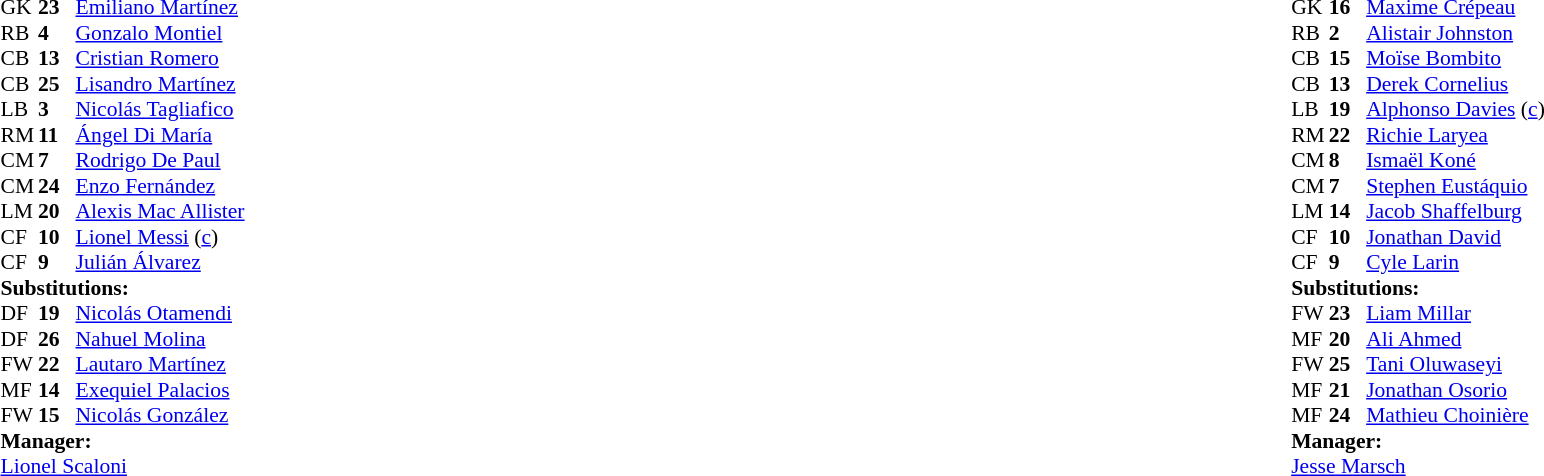<table width="100%">
<tr>
<td valign="top" width="40%"><br><table style="font-size:90%" cellspacing="0" cellpadding="0">
<tr>
<th width=25></th>
<th width=25></th>
</tr>
<tr>
<td>GK</td>
<td><strong>23</strong></td>
<td><a href='#'>Emiliano Martínez</a></td>
</tr>
<tr>
<td>RB</td>
<td><strong>4</strong></td>
<td><a href='#'>Gonzalo Montiel</a></td>
<td></td>
<td></td>
</tr>
<tr>
<td>CB</td>
<td><strong>13</strong></td>
<td><a href='#'>Cristian Romero</a></td>
</tr>
<tr>
<td>CB</td>
<td><strong>25</strong></td>
<td><a href='#'>Lisandro Martínez</a></td>
</tr>
<tr>
<td>LB</td>
<td><strong>3</strong></td>
<td><a href='#'>Nicolás Tagliafico</a></td>
<td></td>
<td></td>
</tr>
<tr>
<td>RM</td>
<td><strong>11</strong></td>
<td><a href='#'>Ángel Di María</a></td>
<td></td>
<td></td>
</tr>
<tr>
<td>CM</td>
<td><strong>7</strong></td>
<td><a href='#'>Rodrigo De Paul</a></td>
</tr>
<tr>
<td>CM</td>
<td><strong>24</strong></td>
<td><a href='#'>Enzo Fernández</a></td>
</tr>
<tr>
<td>LM</td>
<td><strong>20</strong></td>
<td><a href='#'>Alexis Mac Allister</a></td>
<td></td>
<td></td>
</tr>
<tr>
<td>CF</td>
<td><strong>10</strong></td>
<td><a href='#'>Lionel Messi</a> (<a href='#'>c</a>)</td>
</tr>
<tr>
<td>CF</td>
<td><strong>9</strong></td>
<td><a href='#'>Julián Álvarez</a></td>
<td></td>
<td></td>
</tr>
<tr>
<td colspan=3><strong>Substitutions:</strong></td>
</tr>
<tr>
<td>DF</td>
<td><strong>19</strong></td>
<td><a href='#'>Nicolás Otamendi</a></td>
<td></td>
<td></td>
</tr>
<tr>
<td>DF</td>
<td><strong>26</strong></td>
<td><a href='#'>Nahuel Molina</a></td>
<td></td>
<td></td>
</tr>
<tr>
<td>FW</td>
<td><strong>22</strong></td>
<td><a href='#'>Lautaro Martínez</a></td>
<td></td>
<td></td>
</tr>
<tr>
<td>MF</td>
<td><strong>14</strong></td>
<td><a href='#'>Exequiel Palacios</a></td>
<td></td>
<td></td>
</tr>
<tr>
<td>FW</td>
<td><strong>15</strong></td>
<td><a href='#'>Nicolás González</a></td>
<td></td>
<td></td>
</tr>
<tr>
<td colspan=3><strong>Manager:</strong></td>
</tr>
<tr>
<td colspan=3><a href='#'>Lionel Scaloni</a></td>
</tr>
</table>
</td>
<td valign="top"></td>
<td valign="top" width="50%"><br><table style="font-size:90%; margin:auto" cellspacing="0" cellpadding="0">
<tr>
<th width=25></th>
<th width=25></th>
</tr>
<tr>
<td>GK</td>
<td><strong>16</strong></td>
<td><a href='#'>Maxime Crépeau</a></td>
</tr>
<tr>
<td>RB</td>
<td><strong>2</strong></td>
<td><a href='#'>Alistair Johnston</a></td>
</tr>
<tr>
<td>CB</td>
<td><strong>15</strong></td>
<td><a href='#'>Moïse Bombito</a></td>
</tr>
<tr>
<td>CB</td>
<td><strong>13</strong></td>
<td><a href='#'>Derek Cornelius</a></td>
</tr>
<tr>
<td>LB</td>
<td><strong>19</strong></td>
<td><a href='#'>Alphonso Davies</a> (<a href='#'>c</a>)</td>
<td></td>
<td></td>
</tr>
<tr>
<td>RM</td>
<td><strong>22</strong></td>
<td><a href='#'>Richie Laryea</a></td>
<td></td>
<td></td>
</tr>
<tr>
<td>CM</td>
<td><strong>8</strong></td>
<td><a href='#'>Ismaël Koné</a></td>
<td></td>
</tr>
<tr>
<td>CM</td>
<td><strong>7</strong></td>
<td><a href='#'>Stephen Eustáquio</a></td>
<td></td>
<td></td>
</tr>
<tr>
<td>LM</td>
<td><strong>14</strong></td>
<td><a href='#'>Jacob Shaffelburg</a></td>
<td></td>
<td></td>
</tr>
<tr>
<td>CF</td>
<td><strong>10</strong></td>
<td><a href='#'>Jonathan David</a></td>
<td></td>
<td></td>
</tr>
<tr>
<td>CF</td>
<td><strong>9</strong></td>
<td><a href='#'>Cyle Larin</a></td>
</tr>
<tr>
<td colspan=3><strong>Substitutions:</strong></td>
</tr>
<tr>
<td>FW</td>
<td><strong>23</strong></td>
<td><a href='#'>Liam Millar</a></td>
<td></td>
<td></td>
</tr>
<tr>
<td>MF</td>
<td><strong>20</strong></td>
<td><a href='#'>Ali Ahmed</a></td>
<td></td>
<td></td>
</tr>
<tr>
<td>FW</td>
<td><strong>25</strong></td>
<td><a href='#'>Tani Oluwaseyi</a></td>
<td></td>
<td></td>
</tr>
<tr>
<td>MF</td>
<td><strong>21</strong></td>
<td><a href='#'>Jonathan Osorio</a></td>
<td></td>
<td></td>
</tr>
<tr>
<td>MF</td>
<td><strong>24</strong></td>
<td><a href='#'>Mathieu Choinière</a></td>
<td></td>
<td></td>
</tr>
<tr>
<td colspan=3><strong>Manager:</strong></td>
</tr>
<tr>
<td colspan=3> <a href='#'>Jesse Marsch</a></td>
<td></td>
</tr>
</table>
</td>
</tr>
</table>
